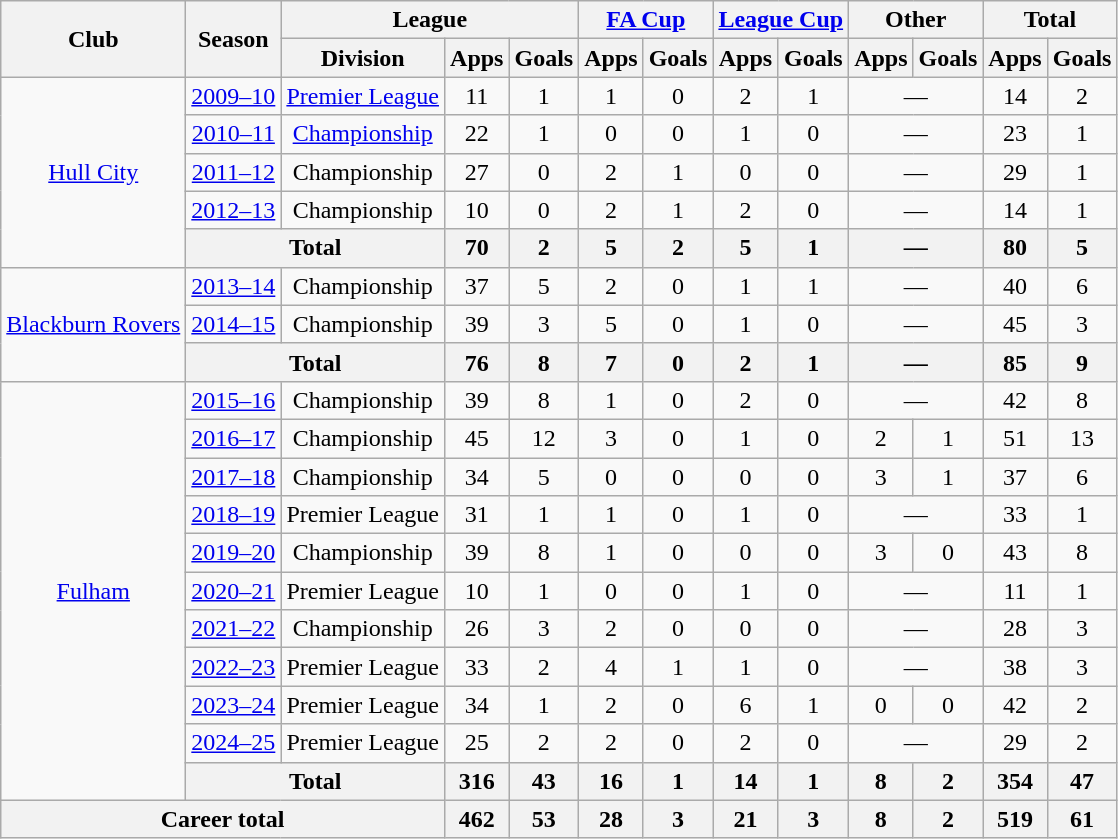<table class=wikitable style=text-align:center>
<tr>
<th rowspan=2>Club</th>
<th rowspan=2>Season</th>
<th colspan=3>League</th>
<th colspan=2><a href='#'>FA Cup</a></th>
<th colspan=2><a href='#'>League Cup</a></th>
<th colspan=2>Other</th>
<th colspan=2>Total</th>
</tr>
<tr>
<th>Division</th>
<th>Apps</th>
<th>Goals</th>
<th>Apps</th>
<th>Goals</th>
<th>Apps</th>
<th>Goals</th>
<th>Apps</th>
<th>Goals</th>
<th>Apps</th>
<th>Goals</th>
</tr>
<tr>
<td rowspan=5><a href='#'>Hull City</a></td>
<td><a href='#'>2009–10</a></td>
<td><a href='#'>Premier League</a></td>
<td>11</td>
<td>1</td>
<td>1</td>
<td>0</td>
<td>2</td>
<td>1</td>
<td colspan=2>—</td>
<td>14</td>
<td>2</td>
</tr>
<tr>
<td><a href='#'>2010–11</a></td>
<td><a href='#'>Championship</a></td>
<td>22</td>
<td>1</td>
<td>0</td>
<td>0</td>
<td>1</td>
<td>0</td>
<td colspan=2>—</td>
<td>23</td>
<td>1</td>
</tr>
<tr>
<td><a href='#'>2011–12</a></td>
<td>Championship</td>
<td>27</td>
<td>0</td>
<td>2</td>
<td>1</td>
<td>0</td>
<td>0</td>
<td colspan=2>—</td>
<td>29</td>
<td>1</td>
</tr>
<tr>
<td><a href='#'>2012–13</a></td>
<td>Championship</td>
<td>10</td>
<td>0</td>
<td>2</td>
<td>1</td>
<td>2</td>
<td>0</td>
<td colspan=2>—</td>
<td>14</td>
<td>1</td>
</tr>
<tr>
<th colspan=2>Total</th>
<th>70</th>
<th>2</th>
<th>5</th>
<th>2</th>
<th>5</th>
<th>1</th>
<th colspan=2>—</th>
<th>80</th>
<th>5</th>
</tr>
<tr>
<td rowspan=3><a href='#'>Blackburn Rovers</a></td>
<td><a href='#'>2013–14</a></td>
<td>Championship</td>
<td>37</td>
<td>5</td>
<td>2</td>
<td>0</td>
<td>1</td>
<td>1</td>
<td colspan=2>—</td>
<td>40</td>
<td>6</td>
</tr>
<tr>
<td><a href='#'>2014–15</a></td>
<td>Championship</td>
<td>39</td>
<td>3</td>
<td>5</td>
<td>0</td>
<td>1</td>
<td>0</td>
<td colspan=2>—</td>
<td>45</td>
<td>3</td>
</tr>
<tr>
<th colspan=2>Total</th>
<th>76</th>
<th>8</th>
<th>7</th>
<th>0</th>
<th>2</th>
<th>1</th>
<th colspan=2>—</th>
<th>85</th>
<th>9</th>
</tr>
<tr>
<td rowspan=11><a href='#'>Fulham</a></td>
<td><a href='#'>2015–16</a></td>
<td>Championship</td>
<td>39</td>
<td>8</td>
<td>1</td>
<td>0</td>
<td>2</td>
<td>0</td>
<td colspan=2>—</td>
<td>42</td>
<td>8</td>
</tr>
<tr>
<td><a href='#'>2016–17</a></td>
<td>Championship</td>
<td>45</td>
<td>12</td>
<td>3</td>
<td>0</td>
<td>1</td>
<td>0</td>
<td>2</td>
<td>1</td>
<td>51</td>
<td>13</td>
</tr>
<tr>
<td><a href='#'>2017–18</a></td>
<td>Championship</td>
<td>34</td>
<td>5</td>
<td>0</td>
<td>0</td>
<td>0</td>
<td>0</td>
<td>3</td>
<td>1</td>
<td>37</td>
<td>6</td>
</tr>
<tr>
<td><a href='#'>2018–19</a></td>
<td>Premier League</td>
<td>31</td>
<td>1</td>
<td>1</td>
<td>0</td>
<td>1</td>
<td>0</td>
<td colspan=2>—</td>
<td>33</td>
<td>1</td>
</tr>
<tr>
<td><a href='#'>2019–20</a></td>
<td>Championship</td>
<td>39</td>
<td>8</td>
<td>1</td>
<td>0</td>
<td>0</td>
<td>0</td>
<td>3</td>
<td>0</td>
<td>43</td>
<td>8</td>
</tr>
<tr>
<td><a href='#'>2020–21</a></td>
<td>Premier League</td>
<td>10</td>
<td>1</td>
<td>0</td>
<td>0</td>
<td>1</td>
<td>0</td>
<td colspan=2>—</td>
<td>11</td>
<td>1</td>
</tr>
<tr>
<td><a href='#'>2021–22</a></td>
<td>Championship</td>
<td>26</td>
<td>3</td>
<td>2</td>
<td>0</td>
<td>0</td>
<td>0</td>
<td colspan=2>—</td>
<td>28</td>
<td>3</td>
</tr>
<tr>
<td><a href='#'>2022–23</a></td>
<td>Premier League</td>
<td>33</td>
<td>2</td>
<td>4</td>
<td>1</td>
<td>1</td>
<td>0</td>
<td colspan=2>—</td>
<td>38</td>
<td>3</td>
</tr>
<tr>
<td><a href='#'>2023–24</a></td>
<td>Premier League</td>
<td>34</td>
<td>1</td>
<td>2</td>
<td>0</td>
<td>6</td>
<td>1</td>
<td>0</td>
<td>0</td>
<td>42</td>
<td>2</td>
</tr>
<tr>
<td><a href='#'>2024–25</a></td>
<td>Premier League</td>
<td>25</td>
<td>2</td>
<td>2</td>
<td>0</td>
<td>2</td>
<td>0</td>
<td colspan="2">—</td>
<td>29</td>
<td>2</td>
</tr>
<tr>
<th colspan=2>Total</th>
<th>316</th>
<th>43</th>
<th>16</th>
<th>1</th>
<th>14</th>
<th>1</th>
<th>8</th>
<th>2</th>
<th>354</th>
<th>47</th>
</tr>
<tr>
<th colspan=3>Career total</th>
<th>462</th>
<th>53</th>
<th>28</th>
<th>3</th>
<th>21</th>
<th>3</th>
<th>8</th>
<th>2</th>
<th>519</th>
<th>61</th>
</tr>
</table>
